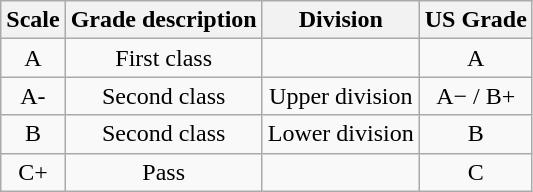<table class="wikitable" style="text-align:center">
<tr>
<th>Scale</th>
<th>Grade description</th>
<th>Division</th>
<th>US Grade</th>
</tr>
<tr>
<td>A</td>
<td>First class</td>
<td></td>
<td>A</td>
</tr>
<tr>
<td>A-</td>
<td>Second class</td>
<td>Upper division</td>
<td>A− / B+</td>
</tr>
<tr>
<td>B</td>
<td>Second class</td>
<td>Lower division</td>
<td>B</td>
</tr>
<tr>
<td>C+</td>
<td>Pass</td>
<td></td>
<td>C</td>
</tr>
</table>
